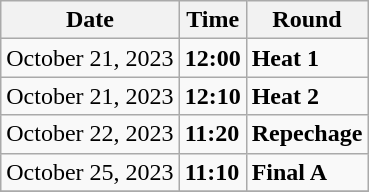<table class="wikitable">
<tr>
<th>Date</th>
<th>Time</th>
<th>Round</th>
</tr>
<tr>
<td>October 21, 2023</td>
<td><strong>12:00</strong></td>
<td><strong>Heat 1</strong></td>
</tr>
<tr>
<td>October 21, 2023</td>
<td><strong>12:10</strong></td>
<td><strong>Heat 2</strong></td>
</tr>
<tr>
<td>October 22, 2023</td>
<td><strong>11:20</strong></td>
<td><strong>Repechage</strong></td>
</tr>
<tr>
<td>October 25, 2023</td>
<td><strong>11:10</strong></td>
<td><strong>Final A</strong></td>
</tr>
<tr>
</tr>
</table>
